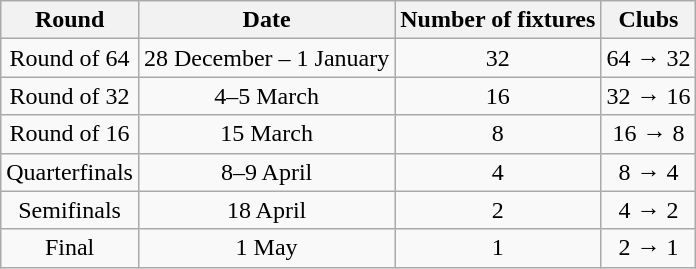<table class="wikitable" style="text-align:center">
<tr>
<th>Round</th>
<th>Date</th>
<th>Number of fixtures</th>
<th>Clubs</th>
</tr>
<tr>
<td>Round of 64</td>
<td>28 December – 1 January</td>
<td>32</td>
<td>64 → 32</td>
</tr>
<tr>
<td>Round of 32</td>
<td>4–5 March</td>
<td>16</td>
<td>32 → 16</td>
</tr>
<tr>
<td>Round of 16</td>
<td>15 March</td>
<td>8</td>
<td>16 → 8</td>
</tr>
<tr>
<td>Quarterfinals</td>
<td>8–9 April</td>
<td>4</td>
<td>8 → 4</td>
</tr>
<tr>
<td>Semifinals</td>
<td>18 April</td>
<td>2</td>
<td>4 → 2</td>
</tr>
<tr>
<td>Final</td>
<td>1 May</td>
<td>1</td>
<td>2 → 1</td>
</tr>
</table>
